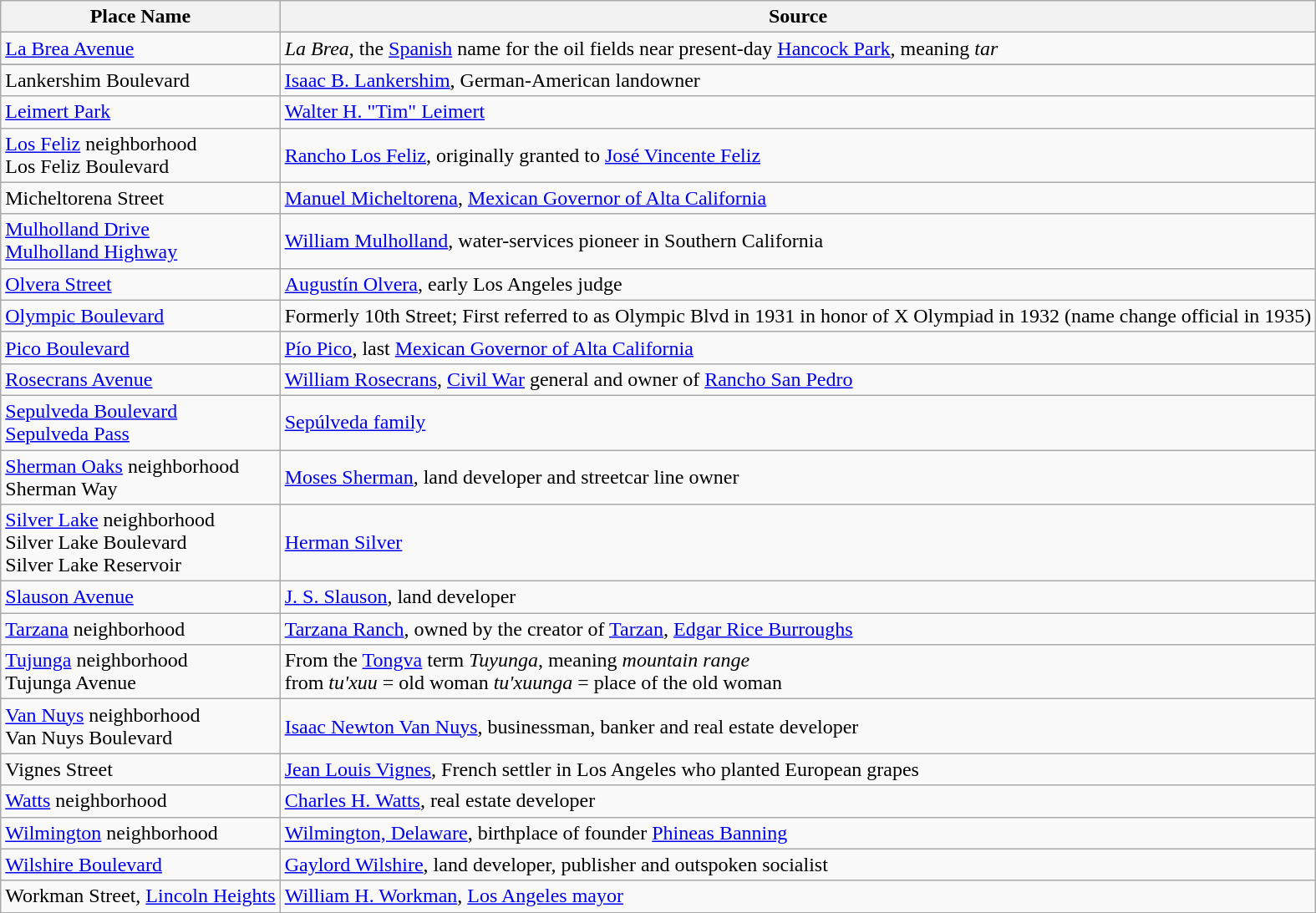<table class="wikitable">
<tr>
<th>Place Name</th>
<th>Source</th>
</tr>
<tr>
<td><a href='#'>La Brea Avenue</a></td>
<td><em>La Brea</em>, the <a href='#'>Spanish</a> name for the oil fields near present-day <a href='#'>Hancock Park</a>, meaning <em>tar</em></td>
</tr>
<tr>
</tr>
<tr>
</tr>
<tr>
<td>Lankershim Boulevard</td>
<td><a href='#'>Isaac B. Lankershim</a>, German-American landowner</td>
</tr>
<tr>
<td><a href='#'>Leimert Park</a></td>
<td><a href='#'>Walter H. "Tim" Leimert</a></td>
</tr>
<tr>
<td><a href='#'>Los Feliz</a> neighborhood<br>Los Feliz Boulevard</td>
<td><a href='#'>Rancho Los Feliz</a>, originally granted to <a href='#'>José Vincente Feliz</a></td>
</tr>
<tr>
<td>Micheltorena Street</td>
<td><a href='#'>Manuel Micheltorena</a>,  <a href='#'>Mexican Governor of Alta California</a></td>
</tr>
<tr>
<td><a href='#'>Mulholland Drive</a> <br><a href='#'>Mulholland Highway</a></td>
<td><a href='#'>William Mulholland</a>, water-services pioneer in Southern California</td>
</tr>
<tr>
<td><a href='#'>Olvera Street</a></td>
<td><a href='#'>Augustín Olvera</a>, early Los Angeles judge</td>
</tr>
<tr>
<td><a href='#'>Olympic Boulevard</a></td>
<td>Formerly 10th Street; First referred to as Olympic Blvd in 1931 in honor of X Olympiad in 1932 (name change official in 1935) </td>
</tr>
<tr>
<td><a href='#'>Pico Boulevard</a></td>
<td><a href='#'>Pío Pico</a>, last <a href='#'>Mexican Governor of Alta California</a></td>
</tr>
<tr>
<td><a href='#'>Rosecrans Avenue</a></td>
<td><a href='#'>William Rosecrans</a>, <a href='#'>Civil War</a> general and owner of <a href='#'>Rancho San Pedro</a></td>
</tr>
<tr>
<td><a href='#'>Sepulveda Boulevard</a><br><a href='#'>Sepulveda Pass</a></td>
<td><a href='#'>Sepúlveda family</a></td>
</tr>
<tr>
<td><a href='#'>Sherman Oaks</a> neighborhood<br>Sherman Way</td>
<td><a href='#'>Moses Sherman</a>, land developer and streetcar line owner</td>
</tr>
<tr>
<td><a href='#'>Silver Lake</a> neighborhood<br>Silver Lake Boulevard<br>Silver Lake Reservoir</td>
<td><a href='#'>Herman Silver</a></td>
</tr>
<tr>
<td><a href='#'>Slauson Avenue</a></td>
<td><a href='#'>J. S. Slauson</a>, land developer</td>
</tr>
<tr>
<td><a href='#'>Tarzana</a> neighborhood</td>
<td><a href='#'>Tarzana Ranch</a>, owned by the creator of <a href='#'>Tarzan</a>, <a href='#'>Edgar Rice Burroughs</a></td>
</tr>
<tr>
<td><a href='#'>Tujunga</a> neighborhood<br>Tujunga Avenue</td>
<td>From the <a href='#'>Tongva</a> term <em>Tuyunga</em>, meaning <em>mountain range</em>  <br>from <em>tu'xuu</em> = old woman <em>tu'xuunga</em> = place of the old woman</td>
</tr>
<tr>
<td><a href='#'>Van Nuys</a> neighborhood<br>Van Nuys Boulevard</td>
<td><a href='#'>Isaac Newton Van Nuys</a>, businessman, banker and real estate developer</td>
</tr>
<tr>
<td>Vignes Street</td>
<td><a href='#'>Jean Louis Vignes</a>, French settler in Los Angeles who planted European grapes</td>
</tr>
<tr>
<td><a href='#'>Watts</a> neighborhood</td>
<td><a href='#'>Charles H. Watts</a>, real estate developer</td>
</tr>
<tr>
<td><a href='#'>Wilmington</a> neighborhood</td>
<td><a href='#'>Wilmington, Delaware</a>, birthplace of founder <a href='#'>Phineas Banning</a></td>
</tr>
<tr>
<td><a href='#'>Wilshire Boulevard</a></td>
<td><a href='#'>Gaylord Wilshire</a>, land developer, publisher and outspoken socialist</td>
</tr>
<tr>
<td>Workman Street, <a href='#'>Lincoln Heights</a></td>
<td><a href='#'>William H. Workman</a>, <a href='#'>Los Angeles mayor</a></td>
</tr>
</table>
